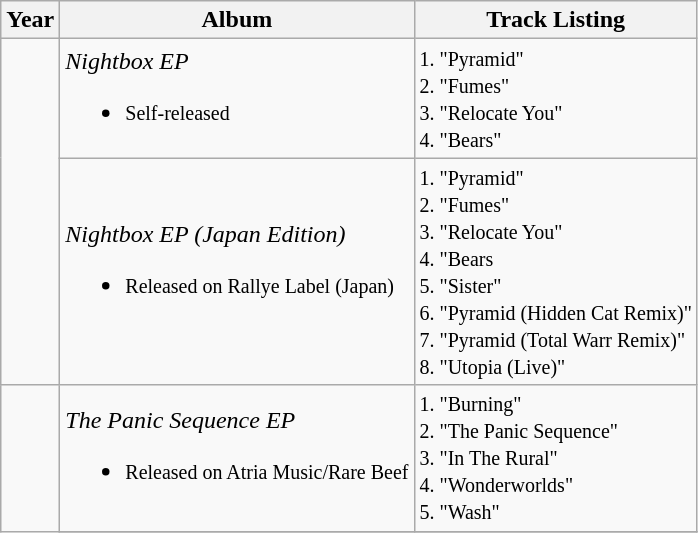<table class="wikitable">
<tr>
<th rowspan="1">Year</th>
<th rowspan="1">Album</th>
<th rowspan="1">Track Listing</th>
</tr>
<tr>
<td rowspan="2"></td>
<td><em>Nightbox EP</em><br><ul><li><small>Self-released</small></li></ul></td>
<td><small>1. "Pyramid"<br> 2. "Fumes"<br> 3. "Relocate You"<br> 4. "Bears"</small></td>
</tr>
<tr>
<td><em>Nightbox EP (Japan Edition)</em><br><ul><li><small>Released on Rallye Label (Japan)</small></li></ul></td>
<td><small>1. "Pyramid"<br> 2. "Fumes"<br> 3. "Relocate You"<br> 4. "Bears<br> 5. "Sister"<br> 6. "Pyramid (Hidden Cat Remix)"<br> 7. "Pyramid (Total Warr Remix)"<br> 8. "Utopia (Live)"</small></td>
</tr>
<tr>
<td rowspan="3"></td>
<td><em>The Panic Sequence EP</em><br><ul><li><small>Released on Atria Music/Rare Beef</small></li></ul></td>
<td><small>1. "Burning"<br> 2. "The Panic Sequence"<br> 3. "In The Rural"<br> 4. "Wonderworlds"<br> 5. "Wash"<br></small></td>
</tr>
<tr>
</tr>
</table>
